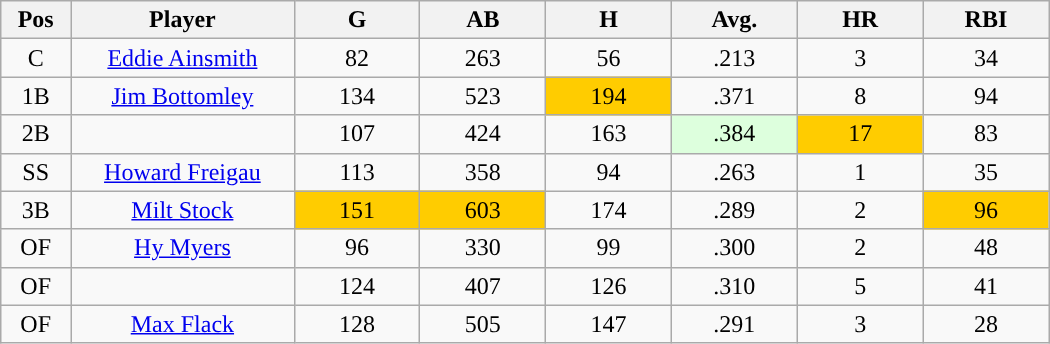<table class="wikitable sortable">
<tr>
<th bgcolor="#DDDDFF" width="5%">Pos</th>
<th bgcolor="#DDDDFF" width="16%">Player</th>
<th bgcolor="#DDDDFF" width="9%">G</th>
<th bgcolor="#DDDDFF" width="9%">AB</th>
<th bgcolor="#DDDDFF" width="9%">H</th>
<th bgcolor="#DDDDFF" width="9%">Avg.</th>
<th bgcolor="#DDDDFF" width="9%">HR</th>
<th bgcolor="#DDDDFF" width="9%">RBI</th>
</tr>
<tr align="center">
<td>C</td>
<td><a href='#'>Eddie Ainsmith</a></td>
<td>82</td>
<td>263</td>
<td>56</td>
<td>.213</td>
<td>3</td>
<td>34</td>
</tr>
<tr align="center">
<td>1B</td>
<td><a href='#'>Jim Bottomley</a></td>
<td>134</td>
<td>523</td>
<td style="background:#fc0;">194</td>
<td>.371</td>
<td>8</td>
<td>94</td>
</tr>
<tr align="center">
<td>2B</td>
<td></td>
<td>107</td>
<td>424</td>
<td>163</td>
<td style="background:#DDFFDD;">.384</td>
<td style="background:#fc0;">17</td>
<td>83</td>
</tr>
<tr align="center">
<td>SS</td>
<td><a href='#'>Howard Freigau</a></td>
<td>113</td>
<td>358</td>
<td>94</td>
<td>.263</td>
<td>1</td>
<td>35</td>
</tr>
<tr align="center">
<td>3B</td>
<td><a href='#'>Milt Stock</a></td>
<td style="background:#fc0;">151</td>
<td style="background:#fc0;">603</td>
<td>174</td>
<td>.289</td>
<td>2</td>
<td style="background:#fc0;">96</td>
</tr>
<tr align="center">
<td>OF</td>
<td><a href='#'>Hy Myers</a></td>
<td>96</td>
<td>330</td>
<td>99</td>
<td>.300</td>
<td>2</td>
<td>48</td>
</tr>
<tr align="center">
<td>OF</td>
<td></td>
<td>124</td>
<td>407</td>
<td>126</td>
<td>.310</td>
<td>5</td>
<td>41</td>
</tr>
<tr align="center">
<td>OF</td>
<td><a href='#'>Max Flack</a></td>
<td>128</td>
<td>505</td>
<td>147</td>
<td>.291</td>
<td>3</td>
<td>28</td>
</tr>
</table>
